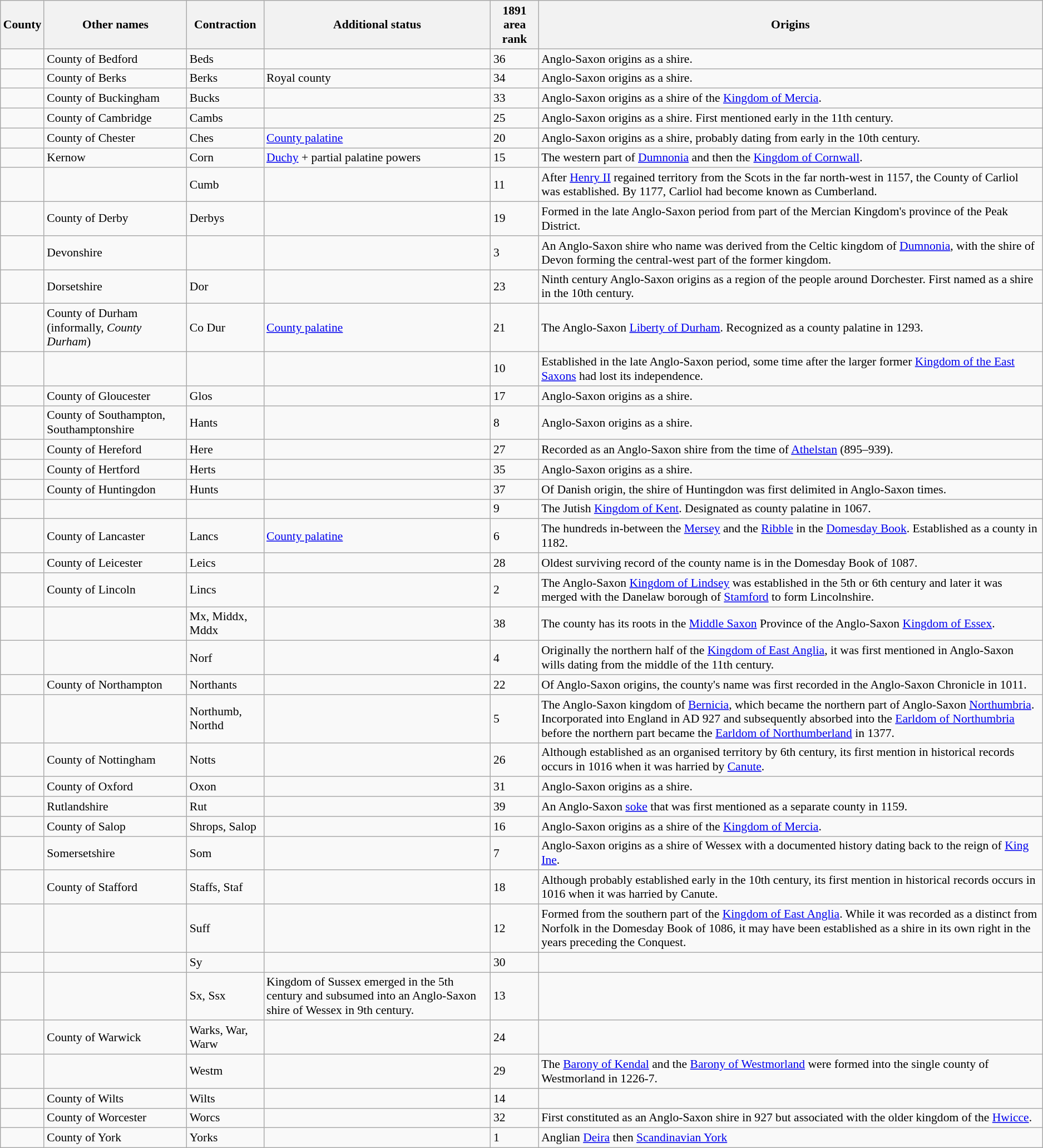<table class="wikitable sortable" id="list" style=font-size:90%;>
<tr>
<th>County</th>
<th>Other names</th>
<th>Contraction</th>
<th>Additional status</th>
<th>1891 area rank </th>
<th>Origins</th>
</tr>
<tr>
<td></td>
<td>County of Bedford</td>
<td>Beds</td>
<td></td>
<td>36</td>
<td>Anglo-Saxon origins as a shire.</td>
</tr>
<tr>
<td></td>
<td>County of Berks</td>
<td>Berks</td>
<td>Royal county</td>
<td>34</td>
<td>Anglo-Saxon origins as a shire.</td>
</tr>
<tr>
<td></td>
<td>County of Buckingham</td>
<td>Bucks</td>
<td></td>
<td>33</td>
<td>Anglo-Saxon origins as a shire of the <a href='#'>Kingdom of Mercia</a>.</td>
</tr>
<tr>
<td></td>
<td>County of Cambridge</td>
<td>Cambs</td>
<td></td>
<td>25</td>
<td>Anglo-Saxon origins as a shire. First mentioned early in the 11th century.</td>
</tr>
<tr>
<td></td>
<td>County of Chester</td>
<td>Ches</td>
<td><a href='#'>County palatine</a></td>
<td>20</td>
<td>Anglo-Saxon origins as a shire, probably dating from early in the 10th century.</td>
</tr>
<tr>
<td></td>
<td>Kernow</td>
<td>Corn</td>
<td><a href='#'>Duchy</a> + partial palatine powers</td>
<td>15</td>
<td>The western part of <a href='#'>Dumnonia</a> and then the <a href='#'>Kingdom of Cornwall</a>.</td>
</tr>
<tr>
<td></td>
<td></td>
<td>Cumb</td>
<td></td>
<td>11</td>
<td>After <a href='#'>Henry II</a> regained territory from the Scots in the far north-west in 1157, the County of Carliol was established. By 1177, Carliol had become known as Cumberland.</td>
</tr>
<tr>
<td></td>
<td>County of Derby</td>
<td>Derbys</td>
<td></td>
<td>19</td>
<td>Formed in the late Anglo-Saxon period from part of the Mercian Kingdom's province of the Peak District.</td>
</tr>
<tr>
<td></td>
<td>Devonshire</td>
<td></td>
<td></td>
<td>3</td>
<td>An Anglo-Saxon shire who name was derived from the Celtic kingdom of <a href='#'>Dumnonia</a>, with the shire of Devon forming the central-west part of the former kingdom.</td>
</tr>
<tr>
<td></td>
<td>Dorsetshire</td>
<td>Dor</td>
<td></td>
<td>23</td>
<td>Ninth century Anglo-Saxon origins as a region of the people around Dorchester. First named as a shire in the 10th century.</td>
</tr>
<tr>
<td></td>
<td>County of Durham (informally, <em>County Durham</em>)</td>
<td>Co Dur</td>
<td><a href='#'>County palatine</a></td>
<td>21</td>
<td>The Anglo-Saxon <a href='#'>Liberty of Durham</a>. Recognized as a county palatine in 1293.</td>
</tr>
<tr>
<td></td>
<td></td>
<td></td>
<td></td>
<td>10</td>
<td>Established in the late Anglo-Saxon period, some time after the larger former <a href='#'>Kingdom of the East Saxons</a> had lost its independence.</td>
</tr>
<tr>
<td></td>
<td>County of Gloucester</td>
<td>Glos</td>
<td></td>
<td>17</td>
<td>Anglo-Saxon origins as a shire.</td>
</tr>
<tr>
<td></td>
<td>County of Southampton, Southamptonshire</td>
<td>Hants</td>
<td></td>
<td>8</td>
<td>Anglo-Saxon origins as a shire.</td>
</tr>
<tr>
<td></td>
<td>County of Hereford</td>
<td>Here</td>
<td></td>
<td>27</td>
<td>Recorded as an Anglo-Saxon shire from the time of <a href='#'>Athelstan</a> (895–939).</td>
</tr>
<tr>
<td></td>
<td>County of Hertford</td>
<td>Herts</td>
<td></td>
<td>35</td>
<td>Anglo-Saxon origins as a shire.</td>
</tr>
<tr>
<td></td>
<td>County of Huntingdon</td>
<td>Hunts</td>
<td></td>
<td>37</td>
<td>Of Danish origin, the shire of Huntingdon was first delimited in Anglo-Saxon times.</td>
</tr>
<tr>
<td></td>
<td></td>
<td></td>
<td></td>
<td>9</td>
<td>The Jutish <a href='#'>Kingdom of Kent</a>. Designated as county palatine in 1067.</td>
</tr>
<tr>
<td></td>
<td>County of Lancaster</td>
<td>Lancs</td>
<td><a href='#'>County palatine</a></td>
<td>6</td>
<td>The hundreds in-between the <a href='#'>Mersey</a> and the <a href='#'>Ribble</a> in the <a href='#'>Domesday Book</a>. Established as a county in 1182.</td>
</tr>
<tr>
<td></td>
<td>County of Leicester</td>
<td>Leics</td>
<td></td>
<td>28</td>
<td>Oldest surviving record of the county name is in the Domesday Book of 1087.</td>
</tr>
<tr>
<td></td>
<td>County of Lincoln</td>
<td>Lincs</td>
<td></td>
<td>2</td>
<td>The Anglo-Saxon <a href='#'>Kingdom of Lindsey</a> was established in the 5th or 6th century and later it was merged with the Danelaw borough of <a href='#'>Stamford</a> to form Lincolnshire.</td>
</tr>
<tr>
<td></td>
<td></td>
<td>Mx, Middx, Mddx</td>
<td></td>
<td>38</td>
<td>The county has its roots in the <a href='#'>Middle Saxon</a> Province of the Anglo-Saxon <a href='#'>Kingdom of Essex</a>.</td>
</tr>
<tr>
<td></td>
<td></td>
<td>Norf</td>
<td></td>
<td>4</td>
<td>Originally the northern half of the <a href='#'>Kingdom of East Anglia</a>, it was first mentioned in Anglo-Saxon wills dating from the middle of the 11th century.</td>
</tr>
<tr>
<td></td>
<td>County of Northampton</td>
<td>Northants</td>
<td></td>
<td>22</td>
<td>Of Anglo-Saxon origins, the county's name was first recorded in the Anglo-Saxon Chronicle in 1011.</td>
</tr>
<tr>
<td></td>
<td></td>
<td>Northumb, Northd</td>
<td></td>
<td>5</td>
<td>The Anglo-Saxon kingdom of <a href='#'>Bernicia</a>, which became the northern part of Anglo-Saxon <a href='#'>Northumbria</a>. Incorporated into England in AD 927 and subsequently absorbed into the <a href='#'>Earldom of Northumbria</a> before the northern part became the <a href='#'>Earldom of Northumberland</a> in 1377.</td>
</tr>
<tr>
<td></td>
<td>County of Nottingham</td>
<td>Notts</td>
<td></td>
<td>26</td>
<td>Although established as an organised territory by 6th century, its first mention in historical records occurs in 1016 when it was harried by <a href='#'>Canute</a>.</td>
</tr>
<tr>
<td></td>
<td>County of Oxford</td>
<td>Oxon</td>
<td></td>
<td>31</td>
<td>Anglo-Saxon origins as a shire.</td>
</tr>
<tr>
<td></td>
<td>Rutlandshire</td>
<td>Rut</td>
<td></td>
<td>39</td>
<td>An Anglo-Saxon <a href='#'>soke</a> that was first mentioned as a separate county in 1159.</td>
</tr>
<tr>
<td></td>
<td>County of Salop</td>
<td>Shrops, Salop</td>
<td></td>
<td>16</td>
<td>Anglo-Saxon origins as a shire of the <a href='#'>Kingdom of Mercia</a>.</td>
</tr>
<tr>
<td></td>
<td>Somersetshire</td>
<td>Som</td>
<td></td>
<td>7</td>
<td>Anglo-Saxon origins as a shire of Wessex with a documented history dating back to the reign of <a href='#'>King Ine</a>.</td>
</tr>
<tr>
<td></td>
<td>County of Stafford</td>
<td>Staffs, Staf</td>
<td></td>
<td>18</td>
<td>Although probably established early in the 10th century, its first mention in historical records occurs in 1016 when it was harried by Canute.</td>
</tr>
<tr>
<td></td>
<td></td>
<td>Suff</td>
<td></td>
<td>12</td>
<td>Formed from the southern part of the <a href='#'>Kingdom of East Anglia</a>. While it was recorded as a distinct from Norfolk in the Domesday Book of 1086, it may have been established as a shire in its own right in the years preceding the Conquest.</td>
</tr>
<tr>
<td></td>
<td></td>
<td>Sy</td>
<td></td>
<td>30</td>
<td></td>
</tr>
<tr>
<td></td>
<td></td>
<td>Sx, Ssx</td>
<td>Kingdom of Sussex emerged in the 5th century and subsumed into an Anglo-Saxon shire of Wessex in 9th century.</td>
<td>13</td>
<td></td>
</tr>
<tr>
<td></td>
<td>County of Warwick</td>
<td>Warks, War, Warw</td>
<td></td>
<td>24</td>
<td></td>
</tr>
<tr>
<td></td>
<td></td>
<td>Westm</td>
<td></td>
<td>29</td>
<td>The <a href='#'>Barony of Kendal</a> and the <a href='#'>Barony of Westmorland</a> were formed into the single county of Westmorland in 1226-7.</td>
</tr>
<tr>
<td></td>
<td>County of Wilts</td>
<td>Wilts</td>
<td></td>
<td>14</td>
<td></td>
</tr>
<tr>
<td></td>
<td>County of Worcester</td>
<td>Worcs</td>
<td></td>
<td>32</td>
<td>First constituted as an Anglo-Saxon shire in 927 but associated with the older kingdom of the <a href='#'>Hwicce</a>.</td>
</tr>
<tr>
<td></td>
<td>County of York</td>
<td>Yorks</td>
<td></td>
<td>1</td>
<td>Anglian <a href='#'>Deira</a> then <a href='#'>Scandinavian York</a></td>
</tr>
</table>
